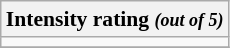<table class="wikitable" border=1 style="font-size: 90%">
<tr>
<th>Intensity rating <small><em>(out of 5)</em></small></th>
</tr>
<tr>
<td>    </td>
</tr>
<tr>
</tr>
</table>
